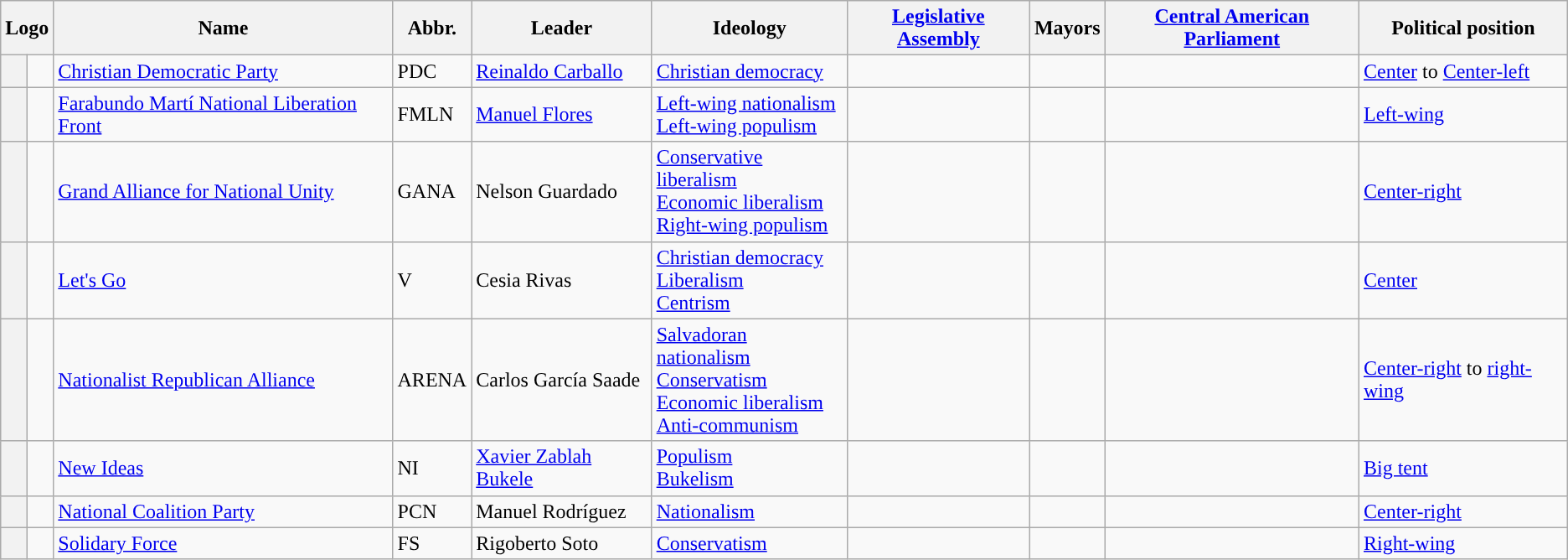<table class="wikitable sortable">
<tr ">
<th colspan=2>Logo</th>
<th>Name</th>
<th>Abbr.</th>
<th>Leader</th>
<th>Ideology</th>
<th><a href='#'>Legislative Assembly</a></th>
<th>Mayors</th>
<th><a href='#'>Central American Parliament</a></th>
<th>Political position</th>
</tr>
<tr>
<th style="background-color: "></th>
<td></td>
<td><a href='#'>Christian Democratic Party</a><br></td>
<td>PDC</td>
<td><a href='#'>Reinaldo Carballo</a></td>
<td><a href='#'>Christian democracy</a></td>
<td></td>
<td></td>
<td></td>
<td><a href='#'>Center</a> to <a href='#'>Center-left</a></td>
</tr>
<tr>
<th style="background-color:"></th>
<td></td>
<td><a href='#'>Farabundo Martí National Liberation Front</a><br></td>
<td>FMLN</td>
<td><a href='#'>Manuel Flores</a></td>
<td><a href='#'>Left-wing nationalism</a><br><a href='#'>Left-wing populism</a></td>
<td></td>
<td></td>
<td></td>
<td><a href='#'>Left-wing</a></td>
</tr>
<tr>
<th style="background-color:"></th>
<td></td>
<td><a href='#'>Grand Alliance for National Unity</a><br></td>
<td>GANA</td>
<td>Nelson Guardado</td>
<td><a href='#'>Conservative liberalism</a><br><a href='#'>Economic liberalism</a><br><a href='#'>Right-wing populism</a></td>
<td></td>
<td></td>
<td></td>
<td><a href='#'>Center-right</a></td>
</tr>
<tr>
<th style="background-color:"></th>
<td></td>
<td><a href='#'>Let's Go</a><br></td>
<td>V</td>
<td>Cesia Rivas</td>
<td><a href='#'>Christian democracy</a><br><a href='#'>Liberalism</a><br><a href='#'>Centrism</a></td>
<td></td>
<td></td>
<td></td>
<td><a href='#'>Center</a></td>
</tr>
<tr>
<th style="background-color:"></th>
<td></td>
<td><a href='#'>Nationalist Republican Alliance</a><br></td>
<td>ARENA</td>
<td>Carlos García Saade</td>
<td><a href='#'>Salvadoran</a> <a href='#'>nationalism</a><br><a href='#'>Conservatism</a><br><a href='#'>Economic liberalism</a><br><a href='#'>Anti-communism</a></td>
<td></td>
<td></td>
<td></td>
<td><a href='#'>Center-right</a> to <a href='#'>right-wing</a></td>
</tr>
<tr>
<th style="background-color: "></th>
<td></td>
<td><a href='#'>New Ideas</a><br></td>
<td>NI</td>
<td><a href='#'>Xavier Zablah Bukele</a></td>
<td><a href='#'>Populism</a><br><a href='#'>Bukelism</a></td>
<td></td>
<td></td>
<td></td>
<td><a href='#'>Big tent</a></td>
</tr>
<tr>
<th style="background-color:"></th>
<td></td>
<td><a href='#'>National Coalition Party</a><br></td>
<td>PCN</td>
<td>Manuel Rodríguez</td>
<td><a href='#'>Nationalism</a></td>
<td></td>
<td></td>
<td></td>
<td><a href='#'>Center-right</a></td>
</tr>
<tr>
<th style="background-color:"></th>
<td></td>
<td><a href='#'>Solidary Force</a><br></td>
<td>FS</td>
<td>Rigoberto Soto</td>
<td><a href='#'>Conservatism</a></td>
<td></td>
<td></td>
<td></td>
<td><a href='#'>Right-wing</a></td>
</tr>
</table>
